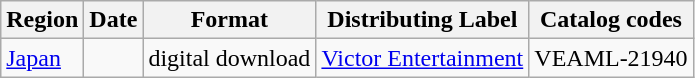<table class="wikitable">
<tr>
<th>Region</th>
<th>Date</th>
<th>Format</th>
<th>Distributing Label</th>
<th>Catalog codes</th>
</tr>
<tr>
<td><a href='#'>Japan</a></td>
<td></td>
<td>digital download</td>
<td><a href='#'>Victor Entertainment</a></td>
<td>VEAML-21940</td>
</tr>
</table>
